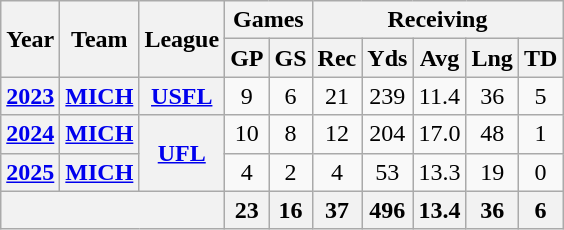<table class=wikitable style="text-align:center;">
<tr>
<th rowspan="2">Year</th>
<th rowspan="2">Team</th>
<th rowspan="2">League</th>
<th colspan="2">Games</th>
<th colspan="5">Receiving</th>
</tr>
<tr>
<th>GP</th>
<th>GS</th>
<th>Rec</th>
<th>Yds</th>
<th>Avg</th>
<th>Lng</th>
<th>TD</th>
</tr>
<tr>
<th><a href='#'>2023</a></th>
<th><a href='#'>MICH</a></th>
<th><a href='#'>USFL</a></th>
<td>9</td>
<td>6</td>
<td>21</td>
<td>239</td>
<td>11.4</td>
<td>36</td>
<td>5</td>
</tr>
<tr>
<th><a href='#'>2024</a></th>
<th><a href='#'>MICH</a></th>
<th rowspan="2"><a href='#'>UFL</a></th>
<td>10</td>
<td>8</td>
<td>12</td>
<td>204</td>
<td>17.0</td>
<td>48</td>
<td>1</td>
</tr>
<tr>
<th><a href='#'>2025</a></th>
<th><a href='#'>MICH</a></th>
<td>4</td>
<td>2</td>
<td>4</td>
<td>53</td>
<td>13.3</td>
<td>19</td>
<td>0</td>
</tr>
<tr>
<th colspan="3"></th>
<th>23</th>
<th>16</th>
<th>37</th>
<th>496</th>
<th>13.4</th>
<th>36</th>
<th>6</th>
</tr>
</table>
